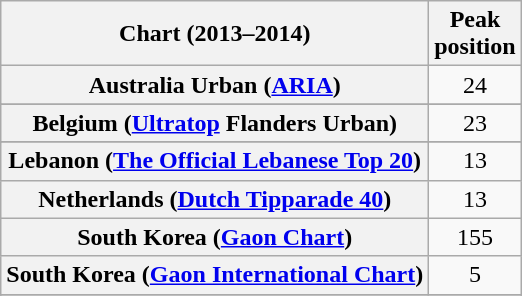<table class="wikitable sortable plainrowheaders" style="text-align: center;">
<tr>
<th>Chart (2013–2014)</th>
<th>Peak<br>position</th>
</tr>
<tr>
<th scope="row">Australia Urban (<a href='#'>ARIA</a>)</th>
<td>24</td>
</tr>
<tr>
</tr>
<tr>
<th scope="row">Belgium (<a href='#'>Ultratop</a> Flanders Urban)</th>
<td align=center>23</td>
</tr>
<tr>
</tr>
<tr>
</tr>
<tr>
</tr>
<tr>
</tr>
<tr>
</tr>
<tr>
</tr>
<tr>
</tr>
<tr>
</tr>
<tr>
<th scope="row">Lebanon (<a href='#'>The Official Lebanese Top 20</a>)</th>
<td align=center>13</td>
</tr>
<tr>
<th scope="row">Netherlands (<a href='#'>Dutch Tipparade 40</a>)</th>
<td>13</td>
</tr>
<tr>
<th scope="row">South Korea (<a href='#'>Gaon Chart</a>)</th>
<td align=center>155</td>
</tr>
<tr>
<th scope="row">South Korea (<a href='#'>Gaon International Chart</a>)</th>
<td align=center>5</td>
</tr>
<tr>
</tr>
<tr>
</tr>
<tr>
</tr>
<tr>
</tr>
<tr>
</tr>
<tr>
</tr>
<tr>
</tr>
<tr>
</tr>
<tr>
</tr>
</table>
